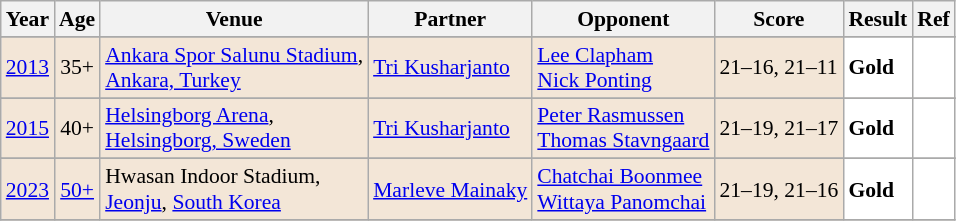<table class="sortable wikitable" style="font-size: 90%;">
<tr>
<th>Year</th>
<th>Age</th>
<th>Venue</th>
<th>Partner</th>
<th>Opponent</th>
<th>Score</th>
<th>Result</th>
<th>Ref</th>
</tr>
<tr>
</tr>
<tr style="background:#F3E6D7">
<td align="center"><a href='#'>2013</a></td>
<td align="center">35+</td>
<td align="left"><a href='#'>Ankara Spor Salunu Stadium</a>,<br><a href='#'>Ankara, Turkey</a></td>
<td align="left"> <a href='#'>Tri Kusharjanto</a></td>
<td align="left"> <a href='#'>Lee Clapham</a> <br>  <a href='#'>Nick Ponting</a></td>
<td align="left">21–16, 21–11</td>
<td style="text-align:left; background:white"> <strong>Gold</strong></td>
<td style="text-align:center; background:white"></td>
</tr>
<tr>
</tr>
<tr style="background:#F3E6D7">
<td align="center"><a href='#'>2015</a></td>
<td align="center">40+</td>
<td align="left"><a href='#'>Helsingborg Arena</a>,<br><a href='#'>Helsingborg, Sweden</a></td>
<td align="left"> <a href='#'>Tri Kusharjanto</a></td>
<td align="left"> <a href='#'>Peter Rasmussen</a> <br>  <a href='#'>Thomas Stavngaard</a></td>
<td align="left">21–19, 21–17</td>
<td style="text-align:left; background:white"> <strong>Gold</strong></td>
<td style="text-align:center; background:white"></td>
</tr>
<tr>
</tr>
<tr style="background:#F3E6D7">
<td align="center"><a href='#'>2023</a></td>
<td align="center"><a href='#'>50+</a></td>
<td align="left">Hwasan Indoor Stadium,<br><a href='#'>Jeonju</a>, <a href='#'>South Korea</a></td>
<td align="left"> <a href='#'>Marleve Mainaky</a></td>
<td align="left"> <a href='#'>Chatchai Boonmee</a><br> <a href='#'>Wittaya Panomchai</a></td>
<td align="left">21–19, 21–16</td>
<td style="text-align:left; background:white"> <strong>Gold</strong></td>
<td style="text-align:center; background:white"></td>
</tr>
<tr>
</tr>
</table>
